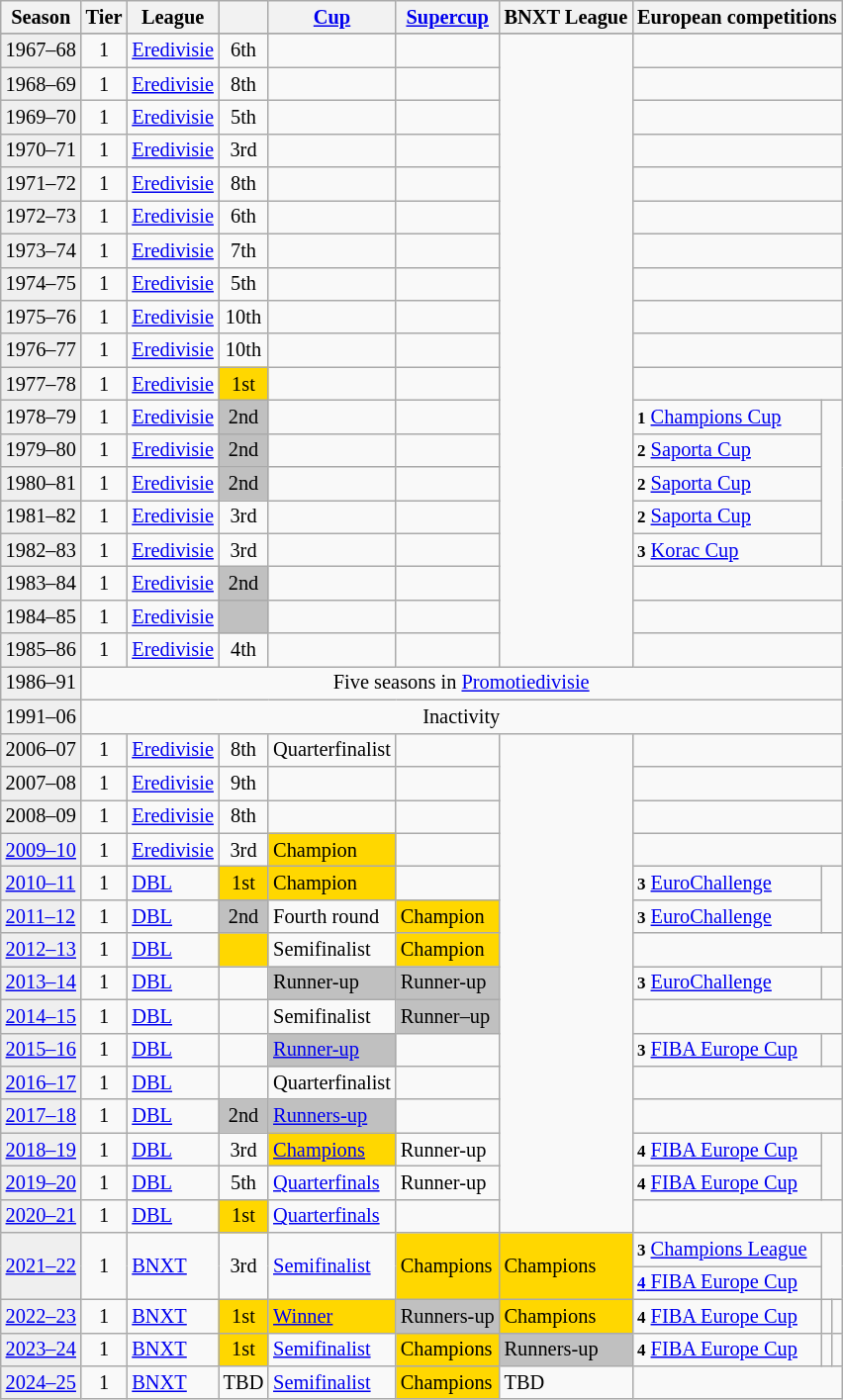<table class="wikitable" style="font-size:85%">
<tr bgcolor=>
<th>Season</th>
<th>Tier</th>
<th>League</th>
<th></th>
<th><a href='#'>Cup</a></th>
<th><a href='#'>Supercup</a></th>
<th>BNXT League</th>
<th colspan=3>European competitions</th>
</tr>
<tr>
</tr>
<tr>
<td style="background:#efefef;">1967–68</td>
<td style="text-align:center;">1</td>
<td><a href='#'>Eredivisie</a></td>
<td style="text-align:center;">6th</td>
<td></td>
<td></td>
<td rowspan="19"></td>
<td colspan=3></td>
</tr>
<tr>
<td style="background:#efefef;">1968–69</td>
<td style="text-align:center;">1</td>
<td><a href='#'>Eredivisie</a></td>
<td style="text-align:center;">8th</td>
<td></td>
<td></td>
<td colspan=3></td>
</tr>
<tr>
<td style="background:#efefef;">1969–70</td>
<td style="text-align:center;">1</td>
<td><a href='#'>Eredivisie</a></td>
<td style="text-align:center;">5th</td>
<td></td>
<td></td>
<td colspan=3></td>
</tr>
<tr>
<td style="background:#efefef;">1970–71</td>
<td style="text-align:center;">1</td>
<td><a href='#'>Eredivisie</a></td>
<td style="text-align:center;">3rd</td>
<td></td>
<td></td>
<td colspan=3></td>
</tr>
<tr>
<td style="background:#efefef;">1971–72</td>
<td style="text-align:center;">1</td>
<td><a href='#'>Eredivisie</a></td>
<td style="text-align:center;">8th</td>
<td></td>
<td></td>
<td colspan=3></td>
</tr>
<tr>
<td style="background:#efefef;">1972–73</td>
<td style="text-align:center;">1</td>
<td><a href='#'>Eredivisie</a></td>
<td style="text-align:center;">6th</td>
<td></td>
<td></td>
<td colspan=3></td>
</tr>
<tr>
<td style="background:#efefef;">1973–74</td>
<td style="text-align:center;">1</td>
<td><a href='#'>Eredivisie</a></td>
<td style="text-align:center;">7th</td>
<td></td>
<td></td>
<td colspan=3></td>
</tr>
<tr>
<td style="background:#efefef;">1974–75</td>
<td style="text-align:center;">1</td>
<td><a href='#'>Eredivisie</a></td>
<td style="text-align:center;">5th</td>
<td></td>
<td></td>
<td colspan=3></td>
</tr>
<tr>
<td style="background:#efefef;">1975–76</td>
<td style="text-align:center;">1</td>
<td><a href='#'>Eredivisie</a></td>
<td style="text-align:center;">10th</td>
<td></td>
<td></td>
<td colspan=3></td>
</tr>
<tr>
<td style="background:#efefef;">1976–77</td>
<td style="text-align:center;">1</td>
<td><a href='#'>Eredivisie</a></td>
<td style="text-align:center;">10th</td>
<td></td>
<td></td>
<td colspan=3></td>
</tr>
<tr>
<td style="background:#efefef;">1977–78</td>
<td style="text-align:center;">1</td>
<td><a href='#'>Eredivisie</a></td>
<td bgcolor=gold style="text-align:center;">1st</td>
<td></td>
<td></td>
<td colspan=3></td>
</tr>
<tr>
<td style="background:#efefef;">1978–79</td>
<td style="text-align:center;">1</td>
<td><a href='#'>Eredivisie</a></td>
<td style="text-align:center; background:silver;">2nd</td>
<td></td>
<td></td>
<td><small><strong>1</strong></small> <a href='#'>Champions Cup</a></td>
</tr>
<tr>
<td style="background:#efefef;">1979–80</td>
<td style="text-align:center;">1</td>
<td><a href='#'>Eredivisie</a></td>
<td style="text-align:center; background:silver;">2nd</td>
<td></td>
<td></td>
<td><small><strong>2</strong></small> <a href='#'>Saporta Cup</a></td>
</tr>
<tr>
<td style="background:#efefef;">1980–81</td>
<td style="text-align:center;">1</td>
<td><a href='#'>Eredivisie</a></td>
<td style="text-align:center; background:silver;">2nd</td>
<td></td>
<td></td>
<td><small><strong>2</strong></small> <a href='#'>Saporta Cup</a></td>
</tr>
<tr>
<td style="background:#efefef;">1981–82</td>
<td style="text-align:center;">1</td>
<td><a href='#'>Eredivisie</a></td>
<td style="text-align:center;">3rd</td>
<td></td>
<td></td>
<td><small><strong>2</strong></small> <a href='#'>Saporta Cup</a></td>
</tr>
<tr>
<td style="background:#efefef;">1982–83</td>
<td style="text-align:center;">1</td>
<td><a href='#'>Eredivisie</a></td>
<td style="text-align:center;">3rd</td>
<td></td>
<td></td>
<td><small><strong>3</strong></small> <a href='#'>Korac Cup</a></td>
</tr>
<tr>
<td style="background:#efefef;">1983–84</td>
<td style="text-align:center;">1</td>
<td><a href='#'>Eredivisie</a></td>
<td style="text-align:center; background:silver">2nd</td>
<td></td>
<td></td>
<td colspan=3></td>
</tr>
<tr>
<td style="background:#efefef;">1984–85</td>
<td style="text-align:center;">1</td>
<td><a href='#'>Eredivisie</a></td>
<td bgcolor=silver></td>
<td></td>
<td></td>
<td colspan=3></td>
</tr>
<tr>
<td style="background:#efefef;">1985–86</td>
<td style="text-align:center;">1</td>
<td><a href='#'>Eredivisie</a></td>
<td style="text-align:center;">4th</td>
<td></td>
<td></td>
<td colspan=3></td>
</tr>
<tr>
<td style="background:#efefef;">1986–91</td>
<td colspan="9" style="text-align:center;">Five seasons in <a href='#'>Promotiedivisie</a></td>
</tr>
<tr>
<td style="background:#efefef;">1991–06</td>
<td colspan="9" style="text-align:center;">Inactivity</td>
</tr>
<tr>
<td style="background:#efefef;">2006–07</td>
<td style="text-align:center;">1</td>
<td><a href='#'>Eredivisie</a></td>
<td style="text-align:center;">8th</td>
<td>Quarterfinalist</td>
<td></td>
<td rowspan="15"></td>
<td colspan=3></td>
</tr>
<tr>
<td style="background:#efefef;">2007–08</td>
<td style="text-align:center;">1</td>
<td><a href='#'>Eredivisie</a></td>
<td style="text-align:center;">9th</td>
<td></td>
<td></td>
<td colspan=3></td>
</tr>
<tr>
<td style="background:#efefef;">2008–09</td>
<td style="text-align:center;">1</td>
<td><a href='#'>Eredivisie</a></td>
<td style="text-align:center;">8th</td>
<td></td>
<td></td>
<td colspan=3></td>
</tr>
<tr>
<td style="background:#efefef;"><a href='#'>2009–10</a></td>
<td style="text-align:center;">1</td>
<td><a href='#'>Eredivisie</a></td>
<td style="text-align:center;">3rd</td>
<td style="background:gold">Champion</td>
<td></td>
<td colspan=3></td>
</tr>
<tr>
<td style="background:#efefef;"><a href='#'>2010–11</a></td>
<td style="text-align:center;">1</td>
<td><a href='#'>DBL</a></td>
<td style="background:gold; text-align:center;">1st</td>
<td style="background:gold;">Champion</td>
<td></td>
<td><small><strong>3</strong></small> <a href='#'>EuroChallenge</a></td>
</tr>
<tr>
<td style="background:#efefef;"><a href='#'>2011–12</a></td>
<td style="text-align:center;">1</td>
<td><a href='#'>DBL</a></td>
<td style="background:silver; text-align:center;">2nd</td>
<td>Fourth round</td>
<td bgcolor=gold>Champion</td>
<td><small><strong>3</strong></small> <a href='#'>EuroChallenge</a></td>
</tr>
<tr>
<td style="background:#efefef;"><a href='#'>2012–13</a></td>
<td style="text-align:center;">1</td>
<td><a href='#'>DBL</a></td>
<td bgcolor=gold></td>
<td>Semifinalist</td>
<td bgcolor=gold>Champion</td>
<td colspan=3></td>
</tr>
<tr>
<td style="background:#efefef;"><a href='#'>2013–14</a></td>
<td style="text-align:center;">1</td>
<td><a href='#'>DBL</a></td>
<td></td>
<td style="background:silver">Runner-up</td>
<td style="background:silver">Runner-up</td>
<td><small><strong>3</strong></small> <a href='#'>EuroChallenge</a></td>
</tr>
<tr>
<td style="background:#efefef;"><a href='#'>2014–15</a></td>
<td style="text-align:center;">1</td>
<td><a href='#'>DBL</a></td>
<td></td>
<td>Semifinalist</td>
<td bgcolor=silver>Runner–up</td>
<td colspan=3></td>
</tr>
<tr>
<td style="background:#efefef;"><a href='#'>2015–16</a></td>
<td style="text-align:center;">1</td>
<td><a href='#'>DBL</a></td>
<td></td>
<td style="background:silver"><a href='#'>Runner-up</a></td>
<td></td>
<td><small><strong>3</strong></small> <a href='#'>FIBA Europe Cup</a></td>
</tr>
<tr>
<td style="background:#efefef;"><a href='#'>2016–17</a></td>
<td style="text-align:center;">1</td>
<td><a href='#'>DBL</a></td>
<td></td>
<td>Quarterfinalist</td>
<td></td>
<td colspan=3></td>
</tr>
<tr>
<td style="background:#efefef;"><a href='#'>2017–18</a></td>
<td style="text-align:center;">1</td>
<td><a href='#'>DBL</a></td>
<td bgcolor=silver align=center>2nd</td>
<td bgcolor=silver><a href='#'>Runners-up</a></td>
<td></td>
<td colspan=3></td>
</tr>
<tr>
<td style="background:#efefef;"><a href='#'>2018–19</a></td>
<td style="text-align:center;">1</td>
<td><a href='#'>DBL</a></td>
<td align=center>3rd</td>
<td bgcolor=gold><a href='#'>Champions</a></td>
<td>Runner-up</td>
<td><small><strong>4</strong></small> <a href='#'>FIBA Europe Cup</a></td>
</tr>
<tr>
<td style="background:#efefef;"><a href='#'>2019–20</a></td>
<td style="text-align:center;">1</td>
<td><a href='#'>DBL</a></td>
<td align=center>5th</td>
<td><a href='#'>Quarterfinals</a></td>
<td>Runner-up</td>
<td><small><strong>4</strong></small> <a href='#'>FIBA Europe Cup</a></td>
</tr>
<tr>
<td style="background:#efefef;"><a href='#'>2020–21</a></td>
<td style="text-align:center;">1</td>
<td><a href='#'>DBL</a></td>
<td align=center bgcolor=gold>1st</td>
<td><a href='#'>Quarterfinals</a></td>
<td></td>
<td colspan=3></td>
</tr>
<tr>
<td rowspan="2" style="background:#efefef;"><a href='#'>2021–22</a></td>
<td rowspan="2" style="text-align:center;">1</td>
<td rowspan="2"><a href='#'>BNXT</a></td>
<td rowspan="2" align="center">3rd</td>
<td rowspan="2"><a href='#'>Semifinalist</a></td>
<td rowspan="2" bgcolor="gold">Champions</td>
<td rowspan="2" bgcolor="gold">Champions</td>
<td><small><strong>3</strong></small> <a href='#'>Champions League</a></td>
</tr>
<tr>
<td><a href='#'><small><strong>4</strong></small> FIBA Europe Cup</a></td>
</tr>
<tr>
<td style="background:#efefef;"><a href='#'>2022–23</a></td>
<td style="text-align:center;">1</td>
<td><a href='#'>BNXT</a></td>
<td bgcolor="gold" align="center">1st</td>
<td bgcolor="gold"><a href='#'>Winner</a></td>
<td bgcolor="Silver">Runners-up</td>
<td bgcolor="gold">Champions</td>
<td><small><strong>4</strong></small> <a href='#'> FIBA Europe Cup</a></td>
<td></td>
<td></td>
</tr>
<tr>
<td style="background:#efefef;"><a href='#'>2023–24</a></td>
<td style="text-align:center;">1</td>
<td><a href='#'>BNXT</a></td>
<td bgcolor="gold" align="center">1st</td>
<td><a href='#'>Semifinalist</a></td>
<td bgcolor="gold">Champions</td>
<td bgcolor="Silver">Runners-up</td>
<td><small><strong>4</strong></small> <a href='#'> FIBA Europe Cup</a></td>
<td></td>
<td></td>
</tr>
<tr>
<td style="background:#efefef;"><a href='#'>2024–25</a></td>
<td style="text-align:center;">1</td>
<td><a href='#'>BNXT</a></td>
<td align="center">TBD</td>
<td><a href='#'>Semifinalist</a></td>
<td bgcolor="gold">Champions</td>
<td>TBD</td>
<td colspan=3></td>
</tr>
</table>
